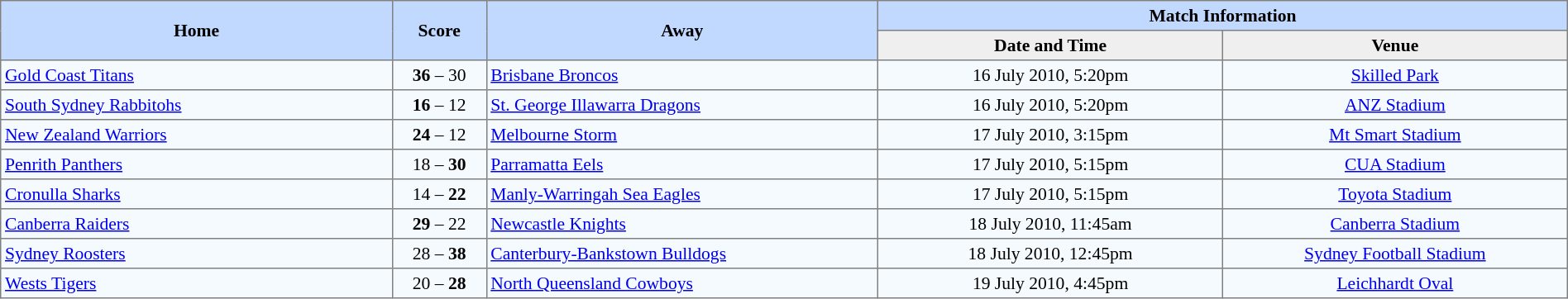<table border="1" cellpadding="3" cellspacing="0" style="border-collapse:collapse; font-size:90%; text-align:center; width:100%;">
<tr style="background:#c1d8ff;">
<th rowspan="2" style="width:25%;">Home</th>
<th rowspan="2" style="width:6%;">Score</th>
<th rowspan="2" style="width:25%;">Away</th>
<th colspan=6>Match Information</th>
</tr>
<tr style="background:#efefef;">
<th width=22%>Date and Time</th>
<th width=22%>Venue</th>
</tr>
<tr style="text-align:center; background:#f5faff;">
<td align=left> <a href='#'>Gold Coast Titans</a></td>
<td><strong>36</strong> – 30</td>
<td align=left> <a href='#'>Brisbane Broncos</a></td>
<td>16 July 2010, 5:20pm</td>
<td><a href='#'>Skilled Park</a></td>
</tr>
<tr style="text-align:center; background:#f5faff;">
<td align=left> <a href='#'>South Sydney Rabbitohs</a></td>
<td><strong>16</strong> – 12</td>
<td align=left> <a href='#'>St. George Illawarra Dragons</a></td>
<td>16 July 2010, 5:20pm</td>
<td><a href='#'>ANZ Stadium</a></td>
</tr>
<tr style="text-align:center; background:#f5faff;">
<td align=left> <a href='#'>New Zealand Warriors</a></td>
<td><strong>24</strong> – 12</td>
<td align=left> <a href='#'>Melbourne Storm</a></td>
<td>17 July 2010, 3:15pm</td>
<td><a href='#'>Mt Smart Stadium</a></td>
</tr>
<tr style="text-align:center; background:#f5faff;">
<td align=left> <a href='#'>Penrith Panthers</a></td>
<td>18 – <strong>30</strong></td>
<td align=left> <a href='#'>Parramatta Eels</a></td>
<td>17 July 2010, 5:15pm</td>
<td><a href='#'>CUA Stadium</a></td>
</tr>
<tr style="text-align:center; background:#f5faff;">
<td align=left> <a href='#'>Cronulla Sharks</a></td>
<td>14 – <strong>22</strong></td>
<td align=left> <a href='#'>Manly-Warringah Sea Eagles</a></td>
<td>17 July 2010, 5:15pm</td>
<td><a href='#'>Toyota Stadium</a></td>
</tr>
<tr style="text-align:center; background:#f5faff;">
<td align=left> <a href='#'>Canberra Raiders</a></td>
<td><strong>29</strong> – 22</td>
<td align=left> <a href='#'>Newcastle Knights</a></td>
<td>18 July 2010, 11:45am</td>
<td><a href='#'>Canberra Stadium</a></td>
</tr>
<tr style="text-align:center; background:#f5faff;">
<td align=left> <a href='#'>Sydney Roosters</a></td>
<td>28 – <strong>38</strong></td>
<td align=left> <a href='#'>Canterbury-Bankstown Bulldogs</a></td>
<td>18 July 2010, 12:45pm</td>
<td><a href='#'>Sydney Football Stadium</a></td>
</tr>
<tr style="text-align:center; background:#f5faff;">
<td align=left> <a href='#'>Wests Tigers</a></td>
<td>20 – <strong>28</strong></td>
<td align=left> <a href='#'>North Queensland Cowboys</a></td>
<td>19 July 2010, 4:45pm</td>
<td><a href='#'>Leichhardt Oval</a></td>
</tr>
</table>
